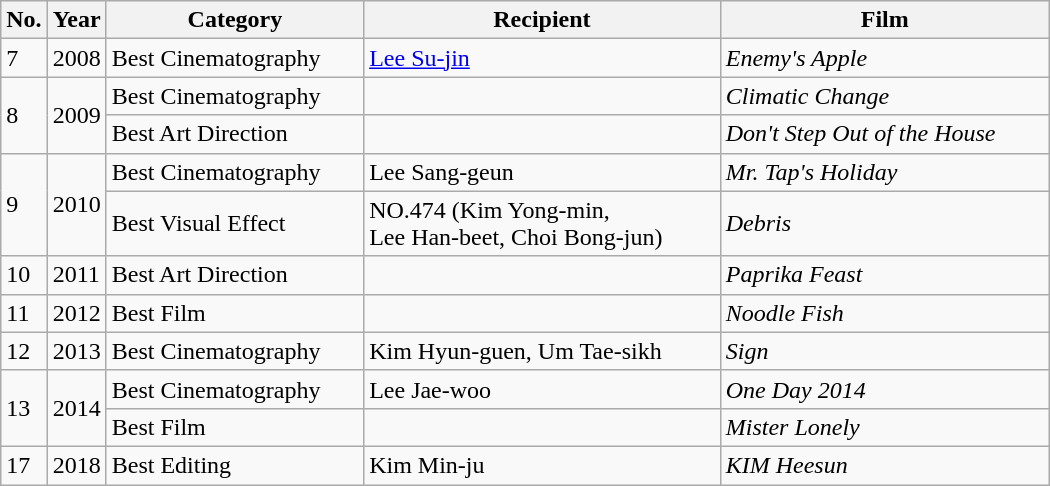<table class=wikitable style="width:700px">
<tr>
<th width=10>No.</th>
<th width=10>Year</th>
<th>Category</th>
<th>Recipient</th>
<th>Film</th>
</tr>
<tr>
<td>7</td>
<td>2008</td>
<td>Best Cinematography</td>
<td><a href='#'>Lee Su-jin</a></td>
<td><em>Enemy's Apple</em></td>
</tr>
<tr>
<td rowspan=2>8</td>
<td rowspan=2>2009</td>
<td>Best Cinematography</td>
<td></td>
<td><em>Climatic Change</em></td>
</tr>
<tr>
<td>Best Art Direction</td>
<td></td>
<td><em>Don't Step Out of the House</em></td>
</tr>
<tr>
<td rowspan=2>9</td>
<td rowspan=2>2010</td>
<td>Best Cinematography</td>
<td>Lee Sang-geun</td>
<td><em>Mr. Tap's Holiday</em></td>
</tr>
<tr>
<td>Best Visual Effect</td>
<td>NO.474 (Kim Yong-min, <br> Lee Han-beet, Choi Bong-jun)</td>
<td><em>Debris</em></td>
</tr>
<tr>
<td>10</td>
<td>2011</td>
<td>Best Art Direction</td>
<td></td>
<td><em>Paprika Feast</em></td>
</tr>
<tr>
<td>11</td>
<td>2012</td>
<td>Best Film</td>
<td></td>
<td><em>Noodle Fish</em></td>
</tr>
<tr>
<td>12</td>
<td>2013</td>
<td>Best Cinematography</td>
<td>Kim Hyun-guen, Um Tae-sikh</td>
<td><em>Sign</em></td>
</tr>
<tr>
<td rowspan=2>13</td>
<td rowspan=2>2014</td>
<td>Best Cinematography</td>
<td>Lee Jae-woo</td>
<td><em>One Day 2014</em></td>
</tr>
<tr>
<td>Best Film</td>
<td></td>
<td><em>Mister Lonely</em></td>
</tr>
<tr>
<td>17</td>
<td>2018</td>
<td>Best Editing</td>
<td>Kim Min-ju</td>
<td><em>KIM Heesun</em></td>
</tr>
</table>
